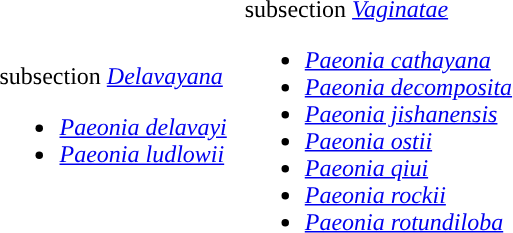<table border="0" cellpadding="05" valign="top">
<tr>
<td>subsection <em><a href='#'>Delavayana</a></em><br><ul><li><em><a href='#'>Paeonia delavayi</a></em></li><li><em><a href='#'>Paeonia ludlowii</a></em></li></ul></td>
<td>subsection <em><a href='#'>Vaginatae</a></em><br><ul><li><em><a href='#'>Paeonia cathayana</a></em></li><li><em><a href='#'>Paeonia decomposita</a></em></li><li><em><a href='#'>Paeonia jishanensis</a></em></li><li><em><a href='#'>Paeonia ostii</a></em></li><li><em><a href='#'>Paeonia qiui</a></em></li><li><em><a href='#'>Paeonia rockii</a></em></li><li><em><a href='#'>Paeonia rotundiloba</a></em></li></ul></td>
</tr>
</table>
